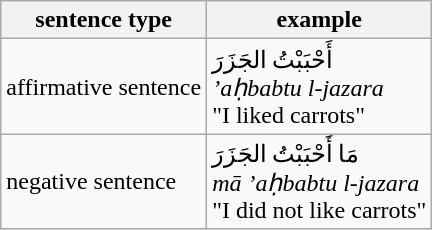<table class="wikitable">
<tr>
<th>sentence type</th>
<th>example</th>
</tr>
<tr>
<td>affirmative sentence</td>
<td>أَحْبَبْتُ الجَزَرَ<br><em>’aḥbabtu l-jazara</em><br>"I liked carrots"</td>
</tr>
<tr>
<td>negative sentence</td>
<td>مَا أَحْبَبْتُ الجَزَرَ<br><em>mā ’aḥbabtu l-jazara</em><br>"I did not like carrots"</td>
</tr>
</table>
